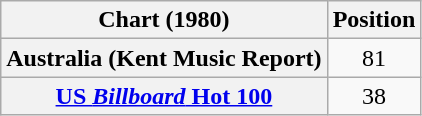<table class="wikitable sortable plainrowheaders" style="text-align:center">
<tr>
<th scope="col">Chart (1980)</th>
<th scope="col">Position</th>
</tr>
<tr>
<th scope="row">Australia (Kent Music Report)</th>
<td>81</td>
</tr>
<tr>
<th scope="row"><a href='#'>US <em>Billboard</em> Hot 100</a></th>
<td>38</td>
</tr>
</table>
